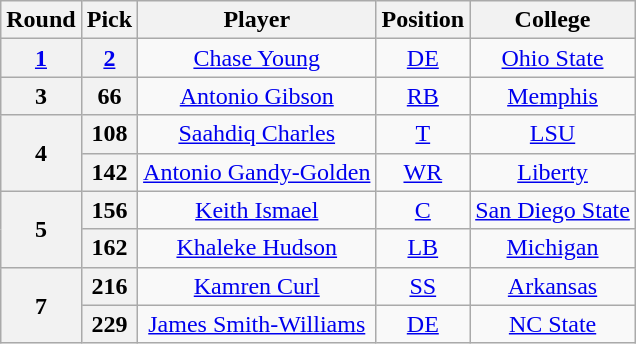<table class="wikitable" style="text-align:center">
<tr>
<th>Round</th>
<th>Pick</th>
<th>Player</th>
<th>Position</th>
<th>College</th>
</tr>
<tr>
<th><a href='#'>1</a></th>
<th><a href='#'>2</a></th>
<td><a href='#'>Chase Young</a></td>
<td><a href='#'>DE</a></td>
<td><a href='#'>Ohio State</a></td>
</tr>
<tr>
<th>3</th>
<th>66</th>
<td><a href='#'>Antonio Gibson</a></td>
<td><a href='#'>RB</a></td>
<td><a href='#'>Memphis</a></td>
</tr>
<tr>
<th rowspan=2>4</th>
<th>108</th>
<td><a href='#'>Saahdiq Charles</a></td>
<td><a href='#'>T</a></td>
<td><a href='#'>LSU</a></td>
</tr>
<tr>
<th>142</th>
<td><a href='#'>Antonio Gandy-Golden</a></td>
<td><a href='#'>WR</a></td>
<td><a href='#'>Liberty</a></td>
</tr>
<tr>
<th rowspan=2>5</th>
<th>156</th>
<td><a href='#'>Keith Ismael</a></td>
<td><a href='#'>C</a></td>
<td><a href='#'>San Diego State</a></td>
</tr>
<tr>
<th>162</th>
<td><a href='#'>Khaleke Hudson</a></td>
<td><a href='#'>LB</a></td>
<td><a href='#'>Michigan</a></td>
</tr>
<tr>
<th rowspan=2>7</th>
<th>216</th>
<td><a href='#'>Kamren Curl</a></td>
<td><a href='#'>SS</a></td>
<td><a href='#'>Arkansas</a></td>
</tr>
<tr>
<th>229</th>
<td><a href='#'>James Smith-Williams</a></td>
<td><a href='#'>DE</a></td>
<td><a href='#'>NC State</a></td>
</tr>
</table>
